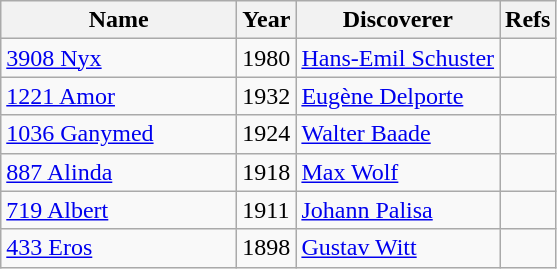<table class="wikitable sortable">
<tr>
<th width=150>Name</th>
<th>Year</th>
<th>Discoverer</th>
<th class="unsortable">Refs</th>
</tr>
<tr>
<td><a href='#'>3908 Nyx</a></td>
<td>1980</td>
<td><a href='#'>Hans-Emil Schuster</a></td>
<td></td>
</tr>
<tr>
<td><a href='#'>1221 Amor</a></td>
<td>1932</td>
<td><a href='#'>Eugène Delporte</a></td>
<td></td>
</tr>
<tr>
<td><a href='#'>1036 Ganymed</a></td>
<td>1924</td>
<td><a href='#'>Walter Baade</a></td>
<td></td>
</tr>
<tr>
<td><a href='#'>887 Alinda</a></td>
<td>1918</td>
<td><a href='#'>Max Wolf</a></td>
<td></td>
</tr>
<tr>
<td><a href='#'>719 Albert</a></td>
<td>1911</td>
<td><a href='#'>Johann Palisa</a></td>
<td></td>
</tr>
<tr>
<td><a href='#'>433 Eros</a></td>
<td>1898</td>
<td><a href='#'>Gustav Witt</a></td>
<td></td>
</tr>
</table>
